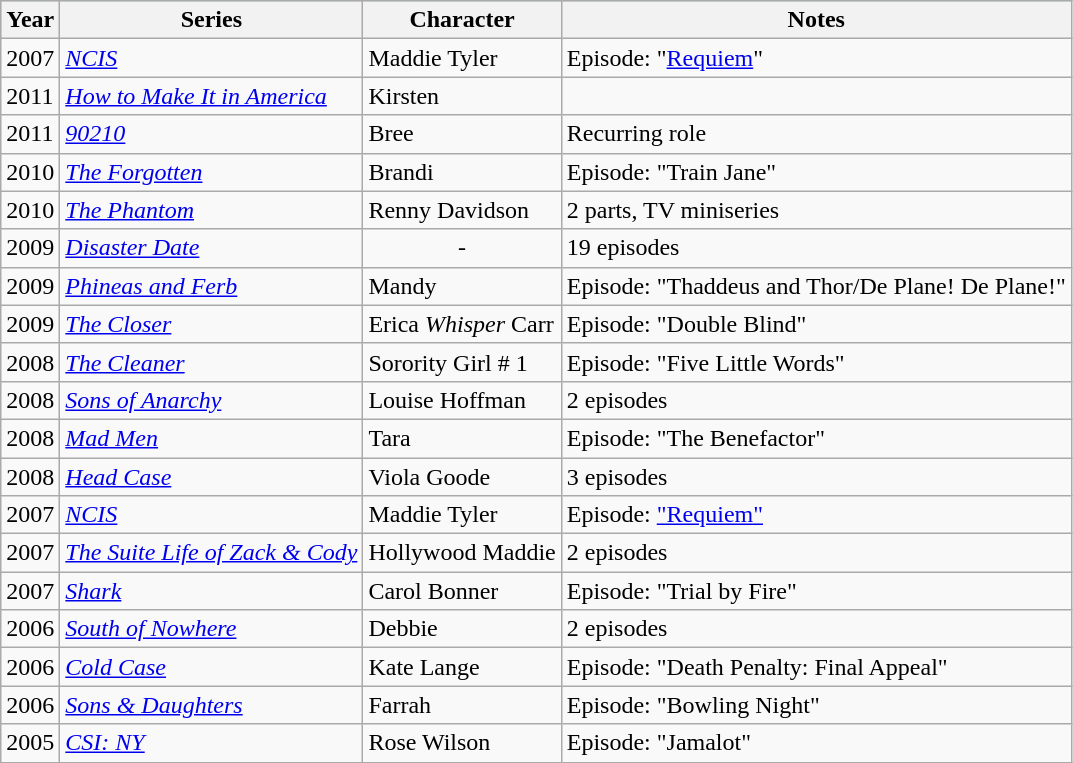<table class="wikitable">
<tr style="background:LightBlue; text-align:center;">
<th>Year</th>
<th>Series</th>
<th>Character</th>
<th>Notes</th>
</tr>
<tr>
<td>2007</td>
<td><em><a href='#'>NCIS</a></em></td>
<td>Maddie Tyler</td>
<td>Episode: "<a href='#'>Requiem</a>"</td>
</tr>
<tr>
<td>2011</td>
<td><em><a href='#'>How to Make It in America</a></em></td>
<td>Kirsten</td>
<td></td>
</tr>
<tr>
<td>2011</td>
<td><em><a href='#'>90210</a></em></td>
<td>Bree</td>
<td>Recurring role</td>
</tr>
<tr>
<td>2010</td>
<td><em><a href='#'>The Forgotten</a></em></td>
<td>Brandi</td>
<td>Episode: "Train Jane"</td>
</tr>
<tr>
<td>2010</td>
<td><em><a href='#'>The Phantom</a></em></td>
<td>Renny Davidson</td>
<td>2 parts, TV miniseries</td>
</tr>
<tr>
<td>2009</td>
<td><em><a href='#'>Disaster Date</a></em></td>
<td style="text-align:center;">-</td>
<td>19 episodes</td>
</tr>
<tr>
<td>2009</td>
<td><em><a href='#'>Phineas and Ferb</a></em></td>
<td>Mandy</td>
<td>Episode: "Thaddeus and Thor/De Plane! De Plane!"</td>
</tr>
<tr>
<td>2009</td>
<td><em><a href='#'>The Closer</a></em></td>
<td>Erica <em>Whisper</em> Carr</td>
<td>Episode: "Double Blind"</td>
</tr>
<tr>
<td>2008</td>
<td><em><a href='#'>The Cleaner</a></em></td>
<td>Sorority Girl # 1</td>
<td>Episode: "Five Little Words"</td>
</tr>
<tr>
<td>2008</td>
<td><em><a href='#'>Sons of Anarchy</a></em></td>
<td>Louise Hoffman</td>
<td>2 episodes</td>
</tr>
<tr>
<td>2008</td>
<td><em><a href='#'>Mad Men</a></em></td>
<td>Tara</td>
<td>Episode: "The Benefactor"</td>
</tr>
<tr>
<td>2008</td>
<td><em><a href='#'>Head Case</a></em></td>
<td>Viola Goode</td>
<td>3 episodes</td>
</tr>
<tr>
<td>2007</td>
<td><em><a href='#'>NCIS</a></em></td>
<td>Maddie Tyler</td>
<td>Episode: <a href='#'>"Requiem"</a></td>
</tr>
<tr>
<td>2007</td>
<td><em><a href='#'>The Suite Life of Zack & Cody</a></em></td>
<td>Hollywood Maddie</td>
<td>2 episodes</td>
</tr>
<tr>
<td>2007</td>
<td><em><a href='#'>Shark</a></em></td>
<td>Carol Bonner</td>
<td>Episode: "Trial by Fire"</td>
</tr>
<tr>
<td>2006</td>
<td><em><a href='#'>South of Nowhere</a></em></td>
<td>Debbie</td>
<td>2 episodes</td>
</tr>
<tr>
<td>2006</td>
<td><em><a href='#'>Cold Case</a></em></td>
<td>Kate Lange</td>
<td>Episode: "Death Penalty: Final Appeal"</td>
</tr>
<tr>
<td>2006</td>
<td><em><a href='#'>Sons & Daughters</a></em></td>
<td>Farrah</td>
<td>Episode: "Bowling Night"</td>
</tr>
<tr>
<td>2005</td>
<td><em><a href='#'>CSI: NY</a></em></td>
<td>Rose Wilson</td>
<td>Episode: "Jamalot"</td>
</tr>
</table>
